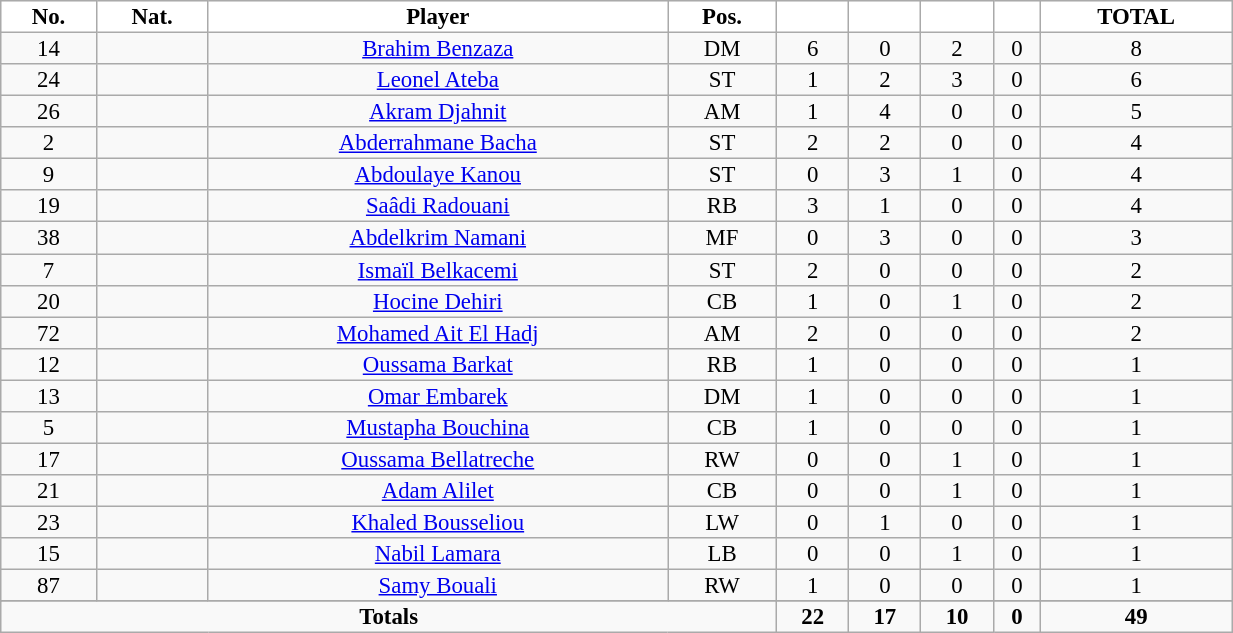<table class="wikitable sortable alternance" style="font-size:95%; text-align:center; line-height:14px; width:65%;">
<tr>
<th style="background:white; color:black; text-align:center;">No.</th>
<th style="background:white; color:black; text-align:center;">Nat.</th>
<th style="background:white; color:black; text-align:center;">Player</th>
<th style="background:white; color:black; text-align:center;">Pos.</th>
<th style="background:white; color:black; text-align:center;"></th>
<th style="background:white; color:black; text-align:center;"></th>
<th style="background:white; color:black; text-align:center;"></th>
<th style="background:white; color:black; text-align:center;"></th>
<th style="background:white; color:black; text-align:center;">TOTAL</th>
</tr>
<tr>
<td>14</td>
<td></td>
<td><a href='#'>Brahim Benzaza</a></td>
<td>DM</td>
<td>6</td>
<td>0</td>
<td>2</td>
<td>0</td>
<td>8</td>
</tr>
<tr>
<td>24</td>
<td></td>
<td><a href='#'>Leonel Ateba</a></td>
<td>ST</td>
<td>1</td>
<td>2</td>
<td>3</td>
<td>0</td>
<td>6</td>
</tr>
<tr>
<td>26</td>
<td></td>
<td><a href='#'>Akram Djahnit</a></td>
<td>AM</td>
<td>1</td>
<td>4</td>
<td>0</td>
<td>0</td>
<td>5</td>
</tr>
<tr>
<td>2</td>
<td></td>
<td><a href='#'>Abderrahmane Bacha</a></td>
<td>ST</td>
<td>2</td>
<td>2</td>
<td>0</td>
<td>0</td>
<td>4</td>
</tr>
<tr>
<td>9</td>
<td></td>
<td><a href='#'>Abdoulaye Kanou</a></td>
<td>ST</td>
<td>0</td>
<td>3</td>
<td>1</td>
<td>0</td>
<td>4</td>
</tr>
<tr>
<td>19</td>
<td></td>
<td><a href='#'>Saâdi Radouani</a></td>
<td>RB</td>
<td>3</td>
<td>1</td>
<td>0</td>
<td>0</td>
<td>4</td>
</tr>
<tr>
<td>38</td>
<td></td>
<td><a href='#'>Abdelkrim Namani</a></td>
<td>MF</td>
<td>0</td>
<td>3</td>
<td>0</td>
<td>0</td>
<td>3</td>
</tr>
<tr>
<td>7</td>
<td></td>
<td><a href='#'>Ismaïl Belkacemi</a></td>
<td>ST</td>
<td>2</td>
<td>0</td>
<td>0</td>
<td>0</td>
<td>2</td>
</tr>
<tr>
<td>20</td>
<td></td>
<td><a href='#'>Hocine Dehiri</a></td>
<td>CB</td>
<td>1</td>
<td>0</td>
<td>1</td>
<td>0</td>
<td>2</td>
</tr>
<tr>
<td>72</td>
<td></td>
<td><a href='#'>Mohamed Ait El Hadj</a></td>
<td>AM</td>
<td>2</td>
<td>0</td>
<td>0</td>
<td>0</td>
<td>2</td>
</tr>
<tr>
<td>12</td>
<td></td>
<td><a href='#'>Oussama Barkat</a></td>
<td>RB</td>
<td>1</td>
<td>0</td>
<td>0</td>
<td>0</td>
<td>1</td>
</tr>
<tr>
<td>13</td>
<td></td>
<td><a href='#'>Omar Embarek</a></td>
<td>DM</td>
<td>1</td>
<td>0</td>
<td>0</td>
<td>0</td>
<td>1</td>
</tr>
<tr>
<td>5</td>
<td></td>
<td><a href='#'>Mustapha Bouchina</a></td>
<td>CB</td>
<td>1</td>
<td>0</td>
<td>0</td>
<td>0</td>
<td>1</td>
</tr>
<tr>
<td>17</td>
<td></td>
<td><a href='#'>Oussama Bellatreche</a></td>
<td>RW</td>
<td>0</td>
<td>0</td>
<td>1</td>
<td>0</td>
<td>1</td>
</tr>
<tr>
<td>21</td>
<td></td>
<td><a href='#'>Adam Alilet</a></td>
<td>CB</td>
<td>0</td>
<td>0</td>
<td>1</td>
<td>0</td>
<td>1</td>
</tr>
<tr>
<td>23</td>
<td></td>
<td><a href='#'>Khaled Bousseliou</a></td>
<td>LW</td>
<td>0</td>
<td>1</td>
<td>0</td>
<td>0</td>
<td>1</td>
</tr>
<tr>
<td>15</td>
<td></td>
<td><a href='#'>Nabil Lamara</a></td>
<td>LB</td>
<td>0</td>
<td>0</td>
<td>1</td>
<td>0</td>
<td>1</td>
</tr>
<tr>
<td>87</td>
<td></td>
<td><a href='#'>Samy Bouali</a></td>
<td>RW</td>
<td>1</td>
<td>0</td>
<td>0</td>
<td>0</td>
<td>1</td>
</tr>
<tr>
</tr>
<tr class="sortbottom">
<td colspan="4"><strong>Totals</strong></td>
<td><strong>22</strong></td>
<td><strong>17</strong></td>
<td><strong>10</strong></td>
<td><strong>0</strong></td>
<td><strong>49</strong></td>
</tr>
</table>
